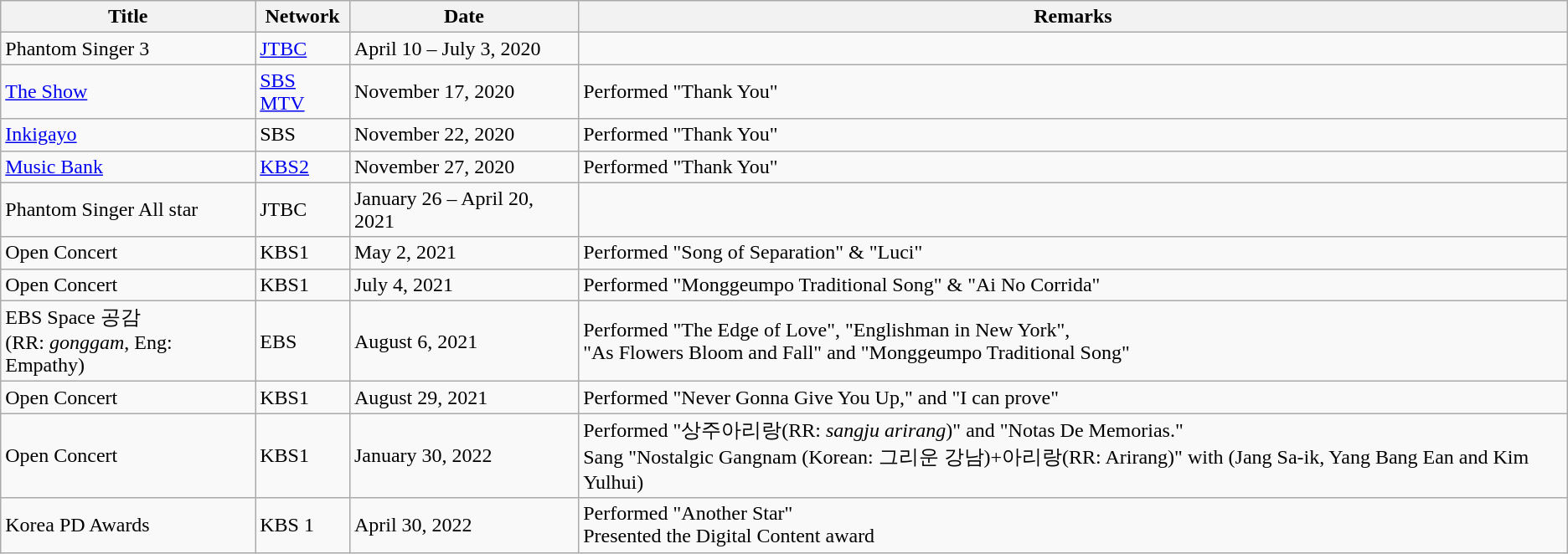<table class="wikitable">
<tr>
<th>Title</th>
<th>Network</th>
<th>Date</th>
<th>Remarks</th>
</tr>
<tr>
<td>Phantom Singer 3</td>
<td><a href='#'>JTBC</a></td>
<td>April 10 – July 3, 2020</td>
<td></td>
</tr>
<tr>
<td><a href='#'>The Show</a></td>
<td><a href='#'>SBS MTV</a></td>
<td>November 17, 2020</td>
<td>Performed "Thank You"</td>
</tr>
<tr>
<td><a href='#'>Inkigayo</a></td>
<td>SBS</td>
<td>November 22, 2020</td>
<td>Performed "Thank You"</td>
</tr>
<tr>
<td><a href='#'>Music Bank</a></td>
<td><a href='#'>KBS2</a></td>
<td>November 27, 2020</td>
<td>Performed "Thank You"</td>
</tr>
<tr>
<td>Phantom Singer All star</td>
<td>JTBC</td>
<td>January 26 – April 20, 2021</td>
<td></td>
</tr>
<tr>
<td>Open Concert</td>
<td>KBS1</td>
<td>May 2, 2021</td>
<td>Performed "Song of Separation" & "Luci"</td>
</tr>
<tr>
<td>Open Concert</td>
<td>KBS1</td>
<td>July 4, 2021</td>
<td>Performed "Monggeumpo Traditional Song" & "Ai No Corrida"</td>
</tr>
<tr>
<td>EBS Space 공감<br>(RR: <em>gonggam</em>, Eng: Empathy)</td>
<td>EBS</td>
<td>August 6, 2021</td>
<td>Performed "The Edge of Love", "Englishman in New York",<br>"As Flowers Bloom and Fall" and "Monggeumpo Traditional Song"</td>
</tr>
<tr>
<td>Open Concert</td>
<td>KBS1</td>
<td>August 29, 2021</td>
<td>Performed "Never Gonna Give You Up," and "I can prove"</td>
</tr>
<tr>
<td>Open Concert</td>
<td>KBS1</td>
<td>January 30, 2022</td>
<td>Performed "상주아리랑(RR: <em>sangju arirang</em>)" and "Notas De Memorias."  <br>Sang "Nostalgic Gangnam (Korean: 그리운 강남)+아리랑(RR: Arirang)" with (Jang Sa-ik,  Yang Bang Ean and Kim Yulhui)</td>
</tr>
<tr>
<td>Korea PD Awards</td>
<td>KBS 1</td>
<td>April 30, 2022</td>
<td>Performed "Another Star"<br>Presented the Digital Content award</td>
</tr>
</table>
